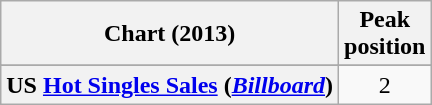<table class="wikitable sortable plainrowheaders" style="text-align:center">
<tr>
<th scope="col">Chart (2013)</th>
<th scope="col">Peak<br>position</th>
</tr>
<tr>
</tr>
<tr>
</tr>
<tr>
</tr>
<tr>
<th scope="row">US <a href='#'>Hot Singles Sales</a> (<em><a href='#'>Billboard</a></em>)</th>
<td>2</td>
</tr>
</table>
